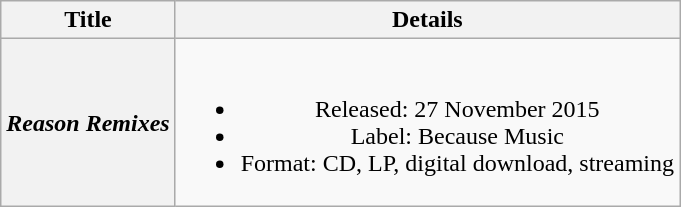<table class="wikitable plainrowheaders" style="text-align:center;">
<tr>
<th scope="col">Title</th>
<th scope="col">Details</th>
</tr>
<tr>
<th scope="row"><em>Reason Remixes</em></th>
<td><br><ul><li>Released: 27 November 2015</li><li>Label: Because Music</li><li>Format: CD, LP, digital download, streaming</li></ul></td>
</tr>
</table>
